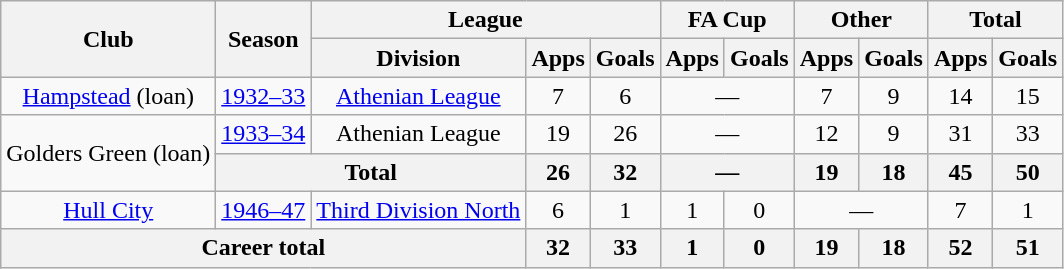<table class="wikitable" style="text-align: center">
<tr>
<th rowspan="2">Club</th>
<th rowspan="2">Season</th>
<th colspan="3">League</th>
<th colspan="2">FA Cup</th>
<th colspan="2">Other</th>
<th colspan="2">Total</th>
</tr>
<tr>
<th>Division</th>
<th>Apps</th>
<th>Goals</th>
<th>Apps</th>
<th>Goals</th>
<th>Apps</th>
<th>Goals</th>
<th>Apps</th>
<th>Goals</th>
</tr>
<tr>
<td><a href='#'>Hampstead</a> (loan)</td>
<td><a href='#'>1932–33</a></td>
<td><a href='#'>Athenian League</a></td>
<td>7</td>
<td>6</td>
<td colspan="2">―</td>
<td>7</td>
<td>9</td>
<td>14</td>
<td>15</td>
</tr>
<tr>
<td rowspan="2">Golders Green (loan)</td>
<td><a href='#'>1933–34</a></td>
<td>Athenian League</td>
<td>19</td>
<td>26</td>
<td colspan="2">―</td>
<td>12</td>
<td>9</td>
<td>31</td>
<td>33</td>
</tr>
<tr>
<th colspan="2">Total</th>
<th>26</th>
<th>32</th>
<th colspan="2">―</th>
<th>19</th>
<th>18</th>
<th>45</th>
<th>50</th>
</tr>
<tr>
<td><a href='#'>Hull City</a></td>
<td><a href='#'>1946–47</a></td>
<td><a href='#'>Third Division North</a></td>
<td>6</td>
<td>1</td>
<td>1</td>
<td>0</td>
<td colspan="2">―</td>
<td>7</td>
<td>1</td>
</tr>
<tr>
<th colspan="3">Career total</th>
<th>32</th>
<th>33</th>
<th>1</th>
<th>0</th>
<th>19</th>
<th>18</th>
<th>52</th>
<th>51</th>
</tr>
</table>
